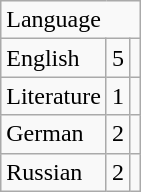<table class="wikitable">
<tr>
<td colspan="3">Language</td>
</tr>
<tr>
<td>English</td>
<td>5</td>
<td></td>
</tr>
<tr>
<td>Literature</td>
<td>1</td>
<td></td>
</tr>
<tr>
<td>German</td>
<td>2</td>
<td></td>
</tr>
<tr>
<td>Russian</td>
<td>2</td>
<td></td>
</tr>
</table>
